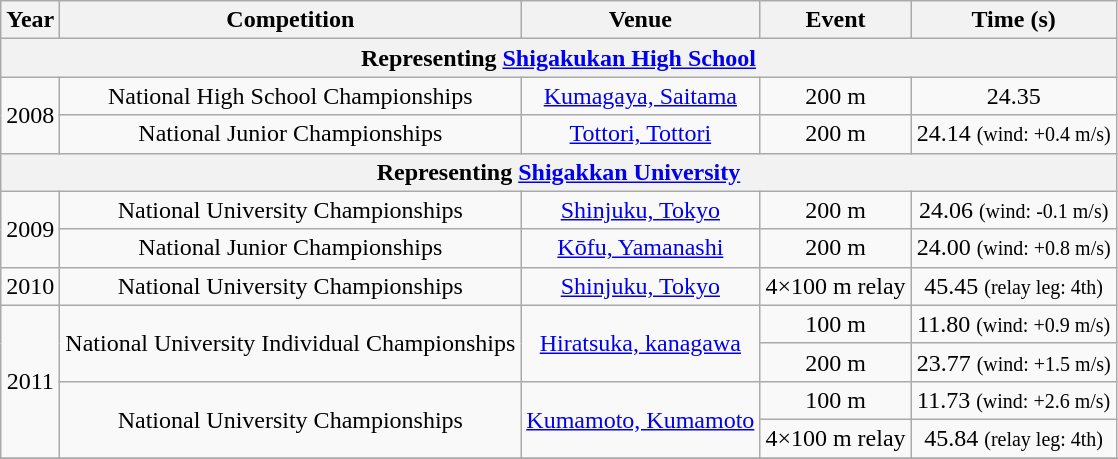<table class="wikitable sortable" style=text-align:center>
<tr>
<th>Year</th>
<th>Competition</th>
<th>Venue</th>
<th>Event</th>
<th>Time (s)</th>
</tr>
<tr>
<th colspan="5">Representing <a href='#'>Shigakukan High School</a></th>
</tr>
<tr>
<td rowspan=2>2008</td>
<td>National High School Championships</td>
<td><a href='#'>Kumagaya, Saitama</a></td>
<td>200 m</td>
<td>24.35</td>
</tr>
<tr>
<td>National Junior Championships</td>
<td><a href='#'>Tottori, Tottori</a></td>
<td>200 m</td>
<td>24.14 <small>(wind: +0.4 m/s)</small></td>
</tr>
<tr>
<th colspan="5">Representing <a href='#'>Shigakkan University</a></th>
</tr>
<tr>
<td rowspan=2>2009</td>
<td>National University Championships</td>
<td><a href='#'>Shinjuku, Tokyo</a></td>
<td>200 m</td>
<td>24.06 <small>(wind: -0.1 m/s)</small></td>
</tr>
<tr>
<td>National Junior Championships</td>
<td><a href='#'>Kōfu, Yamanashi</a></td>
<td>200 m</td>
<td>24.00 <small>(wind: +0.8 m/s)</small></td>
</tr>
<tr>
<td>2010</td>
<td>National University Championships</td>
<td><a href='#'>Shinjuku, Tokyo</a></td>
<td>4×100 m relay</td>
<td>45.45 <small>(relay leg: 4th)</small></td>
</tr>
<tr>
<td rowspan=4>2011</td>
<td rowspan=2>National University Individual Championships</td>
<td rowspan=2><a href='#'>Hiratsuka, kanagawa</a></td>
<td>100 m</td>
<td>11.80 <small>(wind: +0.9 m/s)</small></td>
</tr>
<tr>
<td>200 m</td>
<td>23.77 <small>(wind: +1.5 m/s)</small></td>
</tr>
<tr>
<td rowspan=2>National University Championships</td>
<td rowspan=2><a href='#'>Kumamoto, Kumamoto</a></td>
<td>100 m</td>
<td>11.73 <small>(wind: +2.6 m/s)</small></td>
</tr>
<tr>
<td>4×100 m relay</td>
<td>45.84 <small>(relay leg: 4th)</small></td>
</tr>
<tr>
</tr>
</table>
